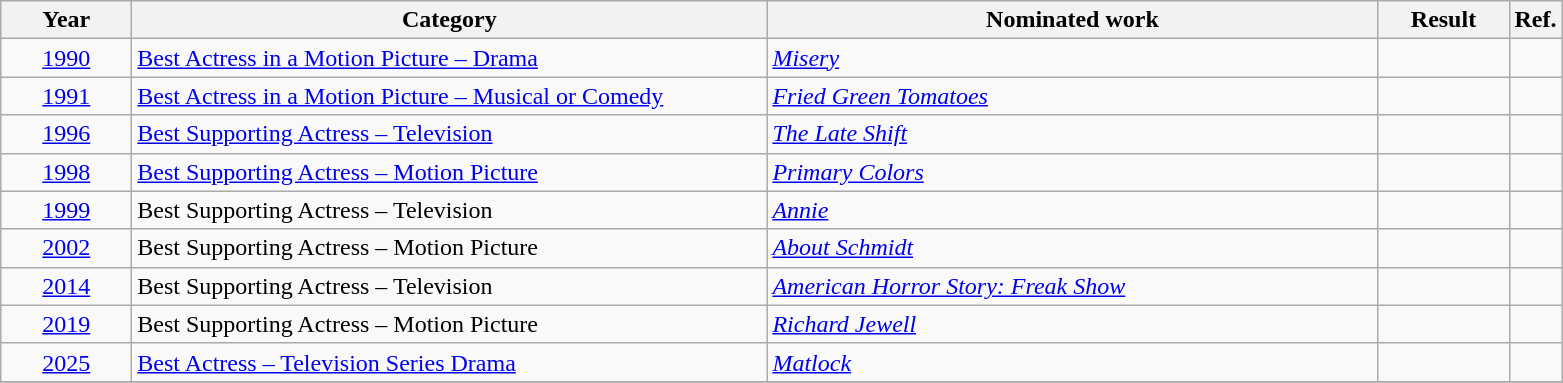<table class=wikitable>
<tr>
<th scope="col" style="width:5em;">Year</th>
<th scope="col" style="width:26em;">Category</th>
<th scope="col" style="width:25em;">Nominated work</th>
<th scope="col" style="width:5em;">Result</th>
<th>Ref.</th>
</tr>
<tr>
<td style="text-align:center;"><a href='#'>1990</a></td>
<td><a href='#'>Best Actress in a Motion Picture – Drama</a></td>
<td><em><a href='#'>Misery</a></em></td>
<td></td>
<td style="text-align:center;"></td>
</tr>
<tr>
<td style="text-align:center;"><a href='#'>1991</a></td>
<td><a href='#'>Best Actress in a Motion Picture – Musical or Comedy</a></td>
<td><em><a href='#'>Fried Green Tomatoes</a></em></td>
<td></td>
<td style="text-align:center;"></td>
</tr>
<tr>
<td style="text-align:center;"><a href='#'>1996</a></td>
<td><a href='#'>Best Supporting Actress – Television</a></td>
<td><em><a href='#'>The Late Shift</a></em></td>
<td></td>
<td style="text-align:center;"></td>
</tr>
<tr>
<td style="text-align:center;"><a href='#'>1998</a></td>
<td><a href='#'>Best Supporting Actress – Motion Picture</a></td>
<td><em><a href='#'>Primary Colors</a></em></td>
<td></td>
<td style="text-align:center;"></td>
</tr>
<tr>
<td style="text-align:center;"><a href='#'>1999</a></td>
<td>Best Supporting Actress – Television</td>
<td><em><a href='#'>Annie</a></em></td>
<td></td>
<td style="text-align:center;"></td>
</tr>
<tr>
<td style="text-align:center;"><a href='#'>2002</a></td>
<td>Best Supporting Actress – Motion Picture</td>
<td><em><a href='#'>About Schmidt</a></em></td>
<td></td>
<td style="text-align:center;"></td>
</tr>
<tr>
<td style="text-align:center;"><a href='#'>2014</a></td>
<td>Best Supporting Actress – Television</td>
<td><em><a href='#'>American Horror Story: Freak Show</a></em></td>
<td></td>
<td style="text-align:center;"></td>
</tr>
<tr>
<td style="text-align:center;"><a href='#'>2019</a></td>
<td>Best Supporting Actress – Motion Picture</td>
<td><em><a href='#'>Richard Jewell</a></em></td>
<td></td>
<td style="text-align:center;"></td>
</tr>
<tr>
<td style="text-align:center;"><a href='#'>2025</a></td>
<td><a href='#'>Best Actress – Television Series Drama</a></td>
<td><em><a href='#'>Matlock</a></em></td>
<td></td>
<td style="text-align:center;"></td>
</tr>
<tr>
</tr>
</table>
